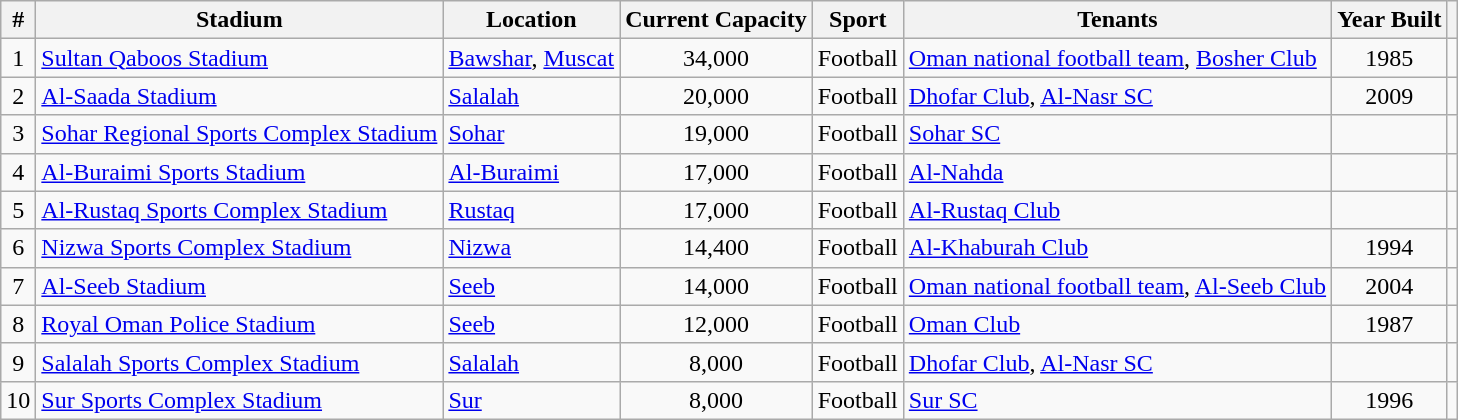<table class="wikitable sortable">
<tr>
<th>#</th>
<th class="unsortable">Stadium</th>
<th>Location</th>
<th>Current Capacity</th>
<th>Sport</th>
<th>Tenants</th>
<th>Year Built</th>
<th></th>
</tr>
<tr>
<td style="text-align:center;">1</td>
<td><a href='#'>Sultan Qaboos Stadium</a></td>
<td><a href='#'>Bawshar</a>, <a href='#'>Muscat</a></td>
<td style="text-align:center;">34,000</td>
<td>Football</td>
<td><a href='#'>Oman national football team</a>, <a href='#'>Bosher Club</a></td>
<td style="text-align:center;">1985</td>
<td style="text-align:center;"></td>
</tr>
<tr>
<td style="text-align:center;">2</td>
<td><a href='#'>Al-Saada Stadium</a></td>
<td><a href='#'>Salalah</a></td>
<td style="text-align:center;">20,000</td>
<td>Football</td>
<td><a href='#'>Dhofar Club</a>, <a href='#'>Al-Nasr SC</a></td>
<td style="text-align:center;">2009</td>
<td style="text-align:center;"></td>
</tr>
<tr>
<td style="text-align:center;">3</td>
<td><a href='#'>Sohar Regional Sports Complex Stadium</a></td>
<td><a href='#'>Sohar</a></td>
<td style="text-align:center;">19,000</td>
<td>Football</td>
<td><a href='#'>Sohar SC</a></td>
<td style="text-align:center;"></td>
<td style="text-align:center;"></td>
</tr>
<tr>
<td style="text-align:center;">4</td>
<td><a href='#'>Al-Buraimi Sports Stadium</a></td>
<td><a href='#'>Al-Buraimi</a></td>
<td style="text-align:center;">17,000</td>
<td>Football</td>
<td><a href='#'>Al-Nahda</a></td>
<td style="text-align:center;"></td>
<td style="text-align:center;"></td>
</tr>
<tr>
<td style="text-align:center;">5</td>
<td><a href='#'>Al-Rustaq Sports Complex Stadium</a></td>
<td><a href='#'>Rustaq</a></td>
<td style="text-align:center;">17,000</td>
<td>Football</td>
<td><a href='#'>Al-Rustaq Club</a></td>
<td style="text-align:center;"></td>
<td style="text-align:center;"></td>
</tr>
<tr>
<td style="text-align:center;">6</td>
<td><a href='#'>Nizwa Sports Complex Stadium</a></td>
<td><a href='#'>Nizwa</a></td>
<td style="text-align:center;">14,400</td>
<td>Football</td>
<td><a href='#'>Al-Khaburah Club</a></td>
<td style="text-align:center;">1994</td>
<td style="text-align:center;"></td>
</tr>
<tr>
<td style="text-align:center;">7</td>
<td><a href='#'>Al-Seeb Stadium</a></td>
<td><a href='#'>Seeb</a></td>
<td style="text-align:center;">14,000</td>
<td>Football</td>
<td><a href='#'>Oman national football team</a>, <a href='#'>Al-Seeb Club</a></td>
<td style="text-align:center;">2004</td>
<td style="text-align:center;"></td>
</tr>
<tr>
<td style="text-align:center;">8</td>
<td><a href='#'>Royal Oman Police Stadium</a></td>
<td><a href='#'>Seeb</a></td>
<td style="text-align:center;">12,000</td>
<td>Football</td>
<td><a href='#'>Oman Club</a></td>
<td style="text-align:center;">1987</td>
<td style="text-align:center;"></td>
</tr>
<tr>
<td style="text-align:center;">9</td>
<td><a href='#'>Salalah Sports Complex Stadium</a></td>
<td><a href='#'>Salalah</a></td>
<td style="text-align:center;">8,000</td>
<td>Football</td>
<td><a href='#'>Dhofar Club</a>, <a href='#'>Al-Nasr SC</a></td>
<td style="text-align:center;"></td>
<td style="text-align:center;"></td>
</tr>
<tr>
<td style="text-align:center;">10</td>
<td><a href='#'>Sur Sports Complex Stadium</a></td>
<td><a href='#'>Sur</a></td>
<td style="text-align:center;">8,000</td>
<td>Football</td>
<td><a href='#'>Sur SC</a></td>
<td style="text-align:center;">1996</td>
<td style="text-align:center;"></td>
</tr>
</table>
